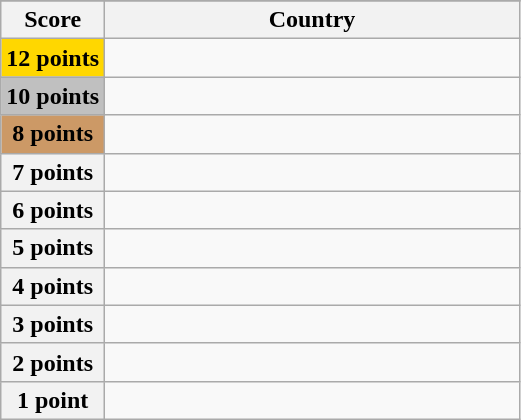<table class="wikitable">
<tr>
</tr>
<tr>
<th scope="col" width="20%">Score</th>
<th scope="col">Country</th>
</tr>
<tr>
<th scope="row" style="background:gold">12 points</th>
<td></td>
</tr>
<tr>
<th scope="row" style="background:silver">10 points</th>
<td></td>
</tr>
<tr>
<th scope="row" style="background:#CC9966">8 points</th>
<td></td>
</tr>
<tr>
<th scope="row">7 points</th>
<td></td>
</tr>
<tr>
<th scope="row">6 points</th>
<td></td>
</tr>
<tr>
<th scope="row">5 points</th>
<td></td>
</tr>
<tr>
<th scope="row">4 points</th>
<td></td>
</tr>
<tr>
<th scope="row">3 points</th>
<td></td>
</tr>
<tr>
<th scope="row">2 points</th>
<td></td>
</tr>
<tr>
<th scope="row">1 point</th>
<td></td>
</tr>
</table>
